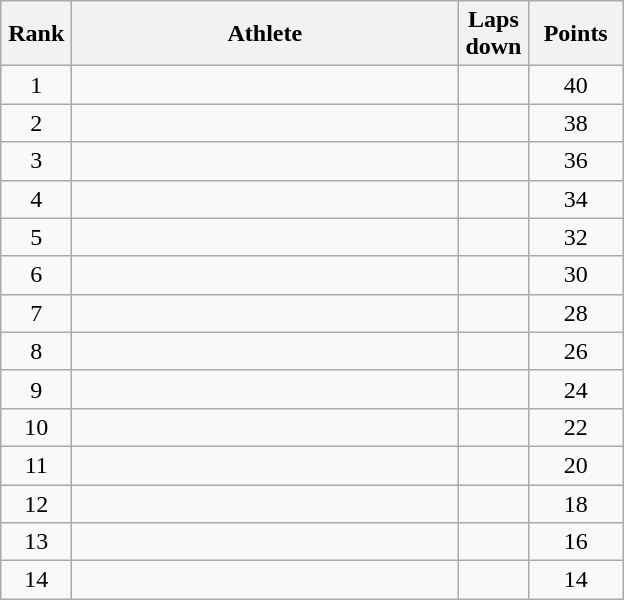<table class=wikitable style="text-align:center">
<tr>
<th width=40>Rank</th>
<th width=250>Athlete</th>
<th width=40>Laps down</th>
<th width=55>Points</th>
</tr>
<tr>
<td>1</td>
<td align=left></td>
<td></td>
<td>40</td>
</tr>
<tr>
<td>2</td>
<td align=left></td>
<td></td>
<td>38</td>
</tr>
<tr>
<td>3</td>
<td align=left></td>
<td></td>
<td>36</td>
</tr>
<tr>
<td>4</td>
<td align=left></td>
<td></td>
<td>34</td>
</tr>
<tr>
<td>5</td>
<td align=left></td>
<td></td>
<td>32</td>
</tr>
<tr>
<td>6</td>
<td align=left></td>
<td></td>
<td>30</td>
</tr>
<tr>
<td>7</td>
<td align=left></td>
<td></td>
<td>28</td>
</tr>
<tr>
<td>8</td>
<td align=left></td>
<td></td>
<td>26</td>
</tr>
<tr>
<td>9</td>
<td align=left></td>
<td></td>
<td>24</td>
</tr>
<tr>
<td>10</td>
<td align=left></td>
<td></td>
<td>22</td>
</tr>
<tr>
<td>11</td>
<td align=left></td>
<td></td>
<td>20</td>
</tr>
<tr>
<td>12</td>
<td align=left></td>
<td></td>
<td>18</td>
</tr>
<tr>
<td>13</td>
<td align=left></td>
<td></td>
<td>16</td>
</tr>
<tr>
<td>14</td>
<td align=left></td>
<td></td>
<td>14</td>
</tr>
</table>
